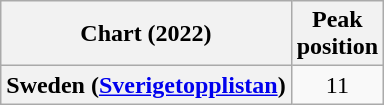<table class="wikitable plainrowheaders" style="text-align:center">
<tr>
<th scope="col">Chart (2022)</th>
<th scope="col">Peak<br>position</th>
</tr>
<tr>
<th scope="row">Sweden (<a href='#'>Sverigetopplistan</a>)</th>
<td>11</td>
</tr>
</table>
